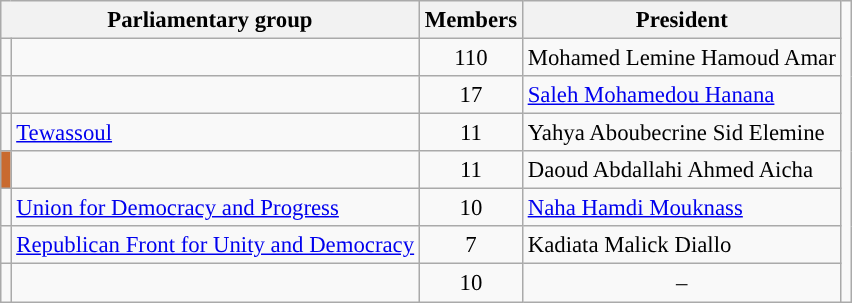<table class="wikitable" style="margin:1em auto;font-size:95%;text-align:center;">
<tr>
<th colspan="2">Parliamentary group</th>
<th>Members</th>
<th>President</th>
<td rowspan="8"></td>
</tr>
<tr>
<td style="color:inherit;background:"></td>
<td style="text-align:left;"></td>
<td>110</td>
<td style="text-align:left;">Mohamed Lemine Hamoud Amar</td>
</tr>
<tr>
<td style="color:inherit;background:"></td>
<td style="text-align:left;"></td>
<td>17</td>
<td style="text-align:left;"><a href='#'>Saleh Mohamedou Hanana</a></td>
</tr>
<tr>
<td style="color:inherit;background:"></td>
<td style="text-align:left;"><a href='#'>Tewassoul</a></td>
<td>11</td>
<td style="text-align:left;">Yahya Aboubecrine Sid Elemine</td>
</tr>
<tr>
<td style="color:inherit;background:#C96A2F;"></td>
<td style="text-align:left;"></td>
<td>11</td>
<td style="text-align:left;">Daoud Abdallahi Ahmed Aicha</td>
</tr>
<tr>
<td style="color:inherit;background:"></td>
<td style="text-align:left;"><a href='#'>Union for Democracy and Progress</a></td>
<td>10</td>
<td style="text-align:left;"><a href='#'>Naha Hamdi Mouknass</a></td>
</tr>
<tr>
<td style="color:inherit;background-color:"></td>
<td style="text-align:left;"><a href='#'>Republican Front for Unity and Democracy</a></td>
<td>7</td>
<td style="text-align:left;">Kadiata Malick Diallo</td>
</tr>
<tr>
<td style="color:inherit;background:"></td>
<td style="text-align:left;"></td>
<td>10</td>
<td>–</td>
</tr>
</table>
